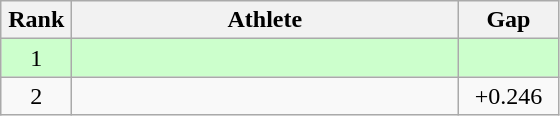<table class=wikitable style="text-align:center">
<tr>
<th width=40>Rank</th>
<th width=250>Athlete</th>
<th width=60>Gap</th>
</tr>
<tr bgcolor="ccffcc">
<td>1</td>
<td align=left></td>
<td></td>
</tr>
<tr>
<td>2</td>
<td align=left></td>
<td>+0.246</td>
</tr>
</table>
